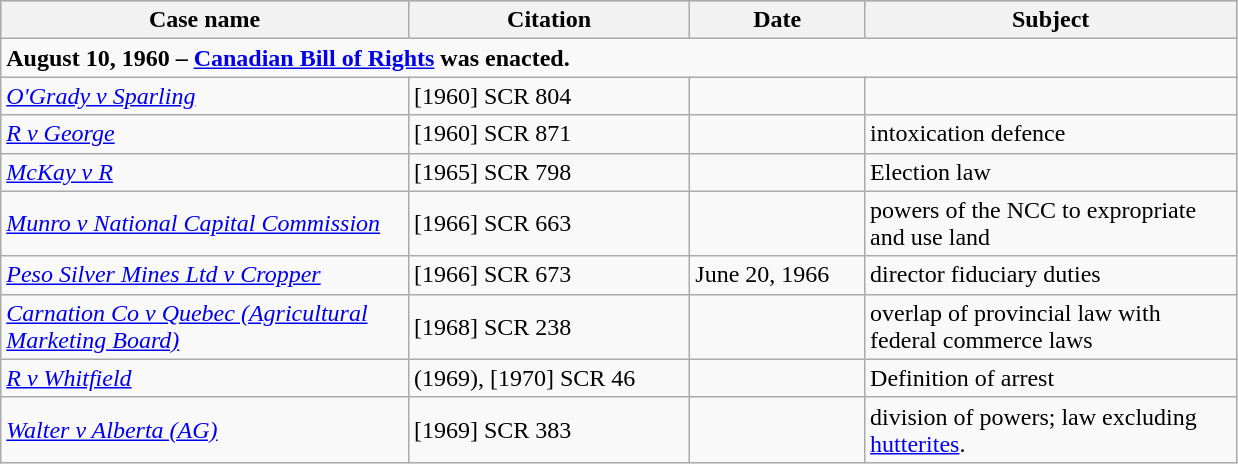<table class="wikitable" width=825>
<tr bgcolor="#CCCCCC">
<th width=34>Case name</th>
<th width=16>Citation</th>
<th font=small width=16>Date</th>
<th width=33>Subject</th>
</tr>
<tr>
<td colspan="4"><strong>August 10, 1960 – <a href='#'>Canadian Bill of Rights</a> was enacted.</strong></td>
</tr>
<tr>
<td><em><a href='#'>O'Grady v Sparling</a></em></td>
<td>[1960] SCR 804</td>
<td></td>
<td></td>
</tr>
<tr>
<td><em><a href='#'>R v George</a></em></td>
<td>[1960] SCR 871</td>
<td></td>
<td>intoxication defence</td>
</tr>
<tr>
<td><em><a href='#'>McKay v R</a></em></td>
<td>[1965] SCR 798</td>
<td></td>
<td>Election law</td>
</tr>
<tr>
<td><em><a href='#'>Munro v National Capital Commission</a></em></td>
<td>[1966] SCR 663</td>
<td></td>
<td>powers of the NCC to expropriate and use land</td>
</tr>
<tr>
<td><em><a href='#'>Peso Silver Mines Ltd v Cropper</a></em></td>
<td>[1966] SCR 673</td>
<td>June 20, 1966</td>
<td>director fiduciary duties</td>
</tr>
<tr>
<td><em><a href='#'>Carnation Co v Quebec (Agricultural Marketing Board)</a></em></td>
<td>[1968] SCR 238</td>
<td></td>
<td>overlap of provincial law with federal commerce laws</td>
</tr>
<tr>
<td><em><a href='#'>R v Whitfield</a></em></td>
<td>(1969), [1970] SCR 46</td>
<td></td>
<td>Definition of arrest</td>
</tr>
<tr>
<td><em><a href='#'>Walter v Alberta (AG)</a></em></td>
<td>[1969] SCR 383</td>
<td></td>
<td>division of powers; law excluding <a href='#'>hutterites</a>.</td>
</tr>
</table>
